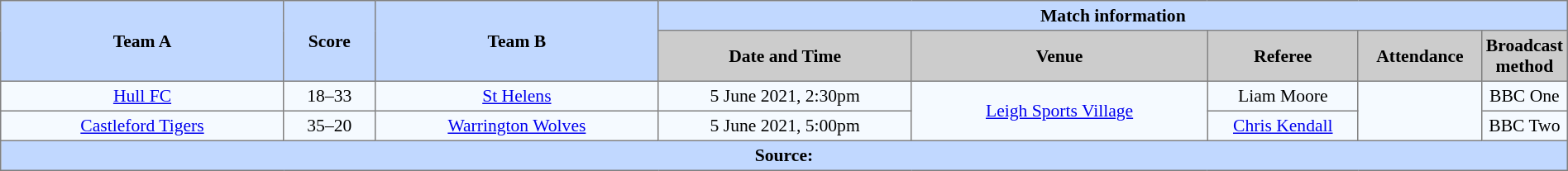<table border=1 style="border-collapse:collapse; font-size:90%; text-align:center"; cellpadding=3 cellspacing=0 width=100%>
<tr style="background:#C1D8ff;">
<th scope="col" rowspan=2 width=19%>Team A</th>
<th scope="col" rowspan=2 width=6%>Score</th>
<th scope="col" rowspan=2 width=19%>Team B</th>
<th colspan=5>Match information</th>
</tr>
<tr style="background:#CCCCCC;">
<th scope="col" width=17%>Date and Time</th>
<th scope="col" width=20%>Venue</th>
<th scope="col" width=10%>Referee</th>
<th scope="col" width=8%>Attendance</th>
<th scope="col" width=8%>Broadcast method</th>
</tr>
<tr style="background:#F5FAFF;">
<td> <a href='#'>Hull FC</a></td>
<td>18–33</td>
<td> <a href='#'>St Helens</a></td>
<td>5 June 2021, 2:30pm</td>
<td rowspan=2><a href='#'>Leigh Sports Village</a></td>
<td>Liam Moore</td>
<td rowspan=2></td>
<td>BBC One</td>
</tr>
<tr style="background:#F5FAFF;">
<td> <a href='#'>Castleford Tigers</a></td>
<td>35–20</td>
<td> <a href='#'>Warrington Wolves</a></td>
<td>5 June 2021, 5:00pm</td>
<td><a href='#'>Chris Kendall</a></td>
<td>BBC Two</td>
</tr>
<tr style="background:#C1D8ff;">
<th colspan=8>Source:</th>
</tr>
</table>
